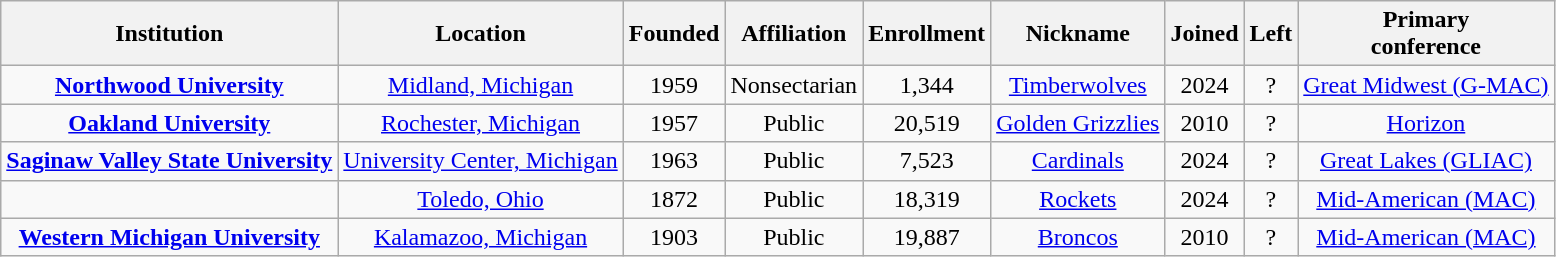<table class="wikitable sortable" style="text-align:center;">
<tr>
<th>Institution</th>
<th>Location</th>
<th>Founded</th>
<th>Affiliation</th>
<th>Enrollment</th>
<th>Nickname</th>
<th>Joined</th>
<th>Left</th>
<th>Primary<br>conference</th>
</tr>
<tr>
<td><strong><a href='#'>Northwood University</a></strong></td>
<td><a href='#'>Midland, Michigan</a></td>
<td>1959</td>
<td>Nonsectarian</td>
<td>1,344</td>
<td><a href='#'>Timberwolves</a></td>
<td>2024</td>
<td>?</td>
<td><a href='#'>Great Midwest (G-MAC)</a></td>
</tr>
<tr>
<td><strong><a href='#'>Oakland University</a></strong></td>
<td><a href='#'>Rochester, Michigan</a></td>
<td>1957</td>
<td>Public</td>
<td>20,519</td>
<td><a href='#'>Golden Grizzlies</a></td>
<td>2010</td>
<td>?</td>
<td><a href='#'>Horizon</a></td>
</tr>
<tr>
<td><strong><a href='#'>Saginaw Valley State University</a></strong></td>
<td><a href='#'>University Center, Michigan</a></td>
<td>1963</td>
<td>Public</td>
<td>7,523</td>
<td><a href='#'>Cardinals</a></td>
<td>2024</td>
<td>?</td>
<td><a href='#'>Great Lakes (GLIAC)</a></td>
</tr>
<tr>
<td></td>
<td><a href='#'>Toledo, Ohio</a></td>
<td>1872</td>
<td>Public</td>
<td>18,319</td>
<td><a href='#'>Rockets</a></td>
<td>2024</td>
<td>?</td>
<td><a href='#'>Mid-American (MAC)</a></td>
</tr>
<tr>
<td><strong><a href='#'>Western Michigan University</a></strong></td>
<td><a href='#'>Kalamazoo, Michigan</a></td>
<td>1903</td>
<td>Public</td>
<td>19,887</td>
<td><a href='#'>Broncos</a></td>
<td>2010</td>
<td>?</td>
<td><a href='#'>Mid-American (MAC)</a></td>
</tr>
</table>
